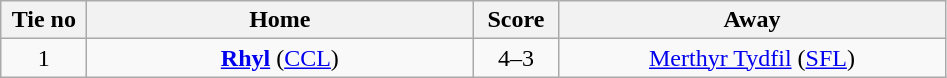<table class="wikitable" style="text-align:center">
<tr>
<th width=50>Tie no</th>
<th width=250>Home</th>
<th width=50>Score</th>
<th width=250>Away</th>
</tr>
<tr>
<td>1</td>
<td><strong><a href='#'>Rhyl</a></strong> (<a href='#'>CCL</a>)</td>
<td>4–3</td>
<td><a href='#'>Merthyr Tydfil</a> (<a href='#'>SFL</a>)</td>
</tr>
</table>
